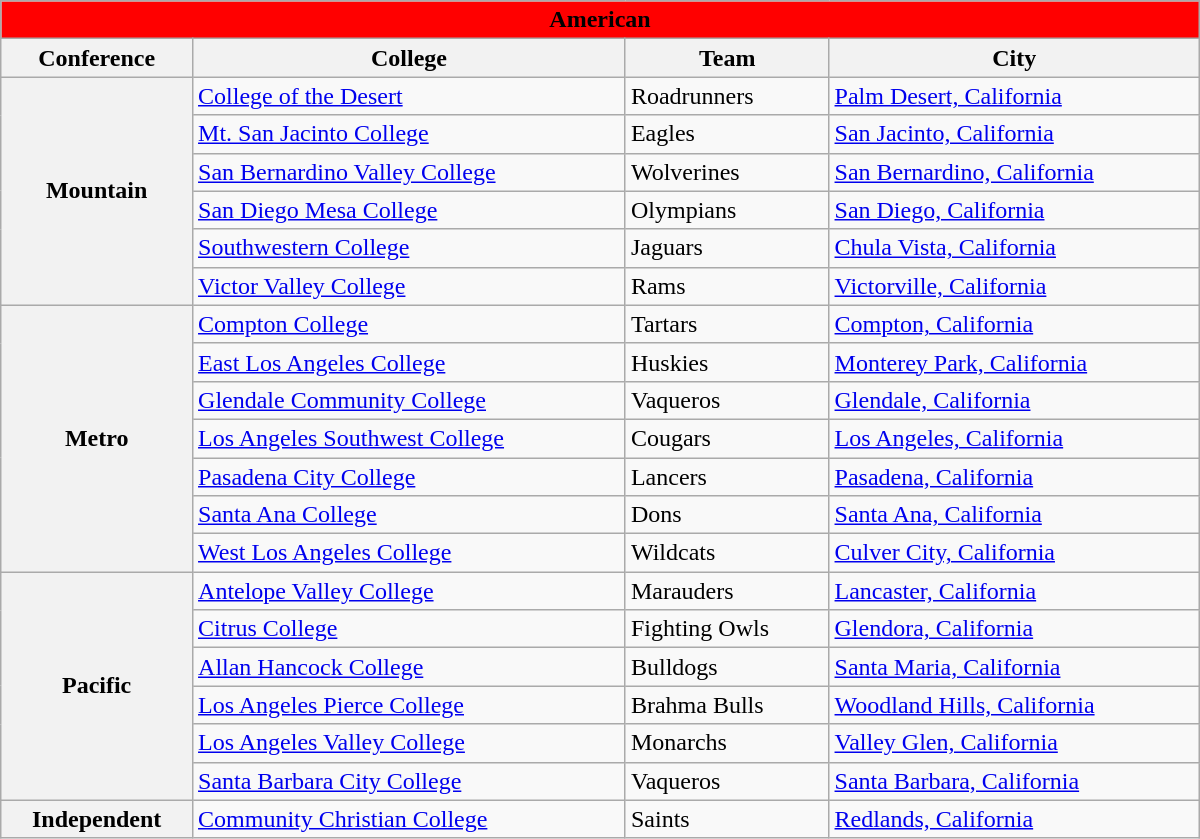<table class="wikitable sortable" style=width:50em>
<tr>
<th style=background-color:Red colspan=4><span>American</span></th>
</tr>
<tr>
<th>Conference</th>
<th>College</th>
<th>Team</th>
<th>City</th>
</tr>
<tr>
<th rowspan=6>Mountain</th>
<td><a href='#'>College of the Desert</a></td>
<td>Roadrunners</td>
<td><a href='#'>Palm Desert, California</a></td>
</tr>
<tr>
<td><a href='#'>Mt. San Jacinto College</a></td>
<td>Eagles</td>
<td><a href='#'>San Jacinto, California</a></td>
</tr>
<tr>
<td><a href='#'>San Bernardino Valley College</a></td>
<td>Wolverines</td>
<td><a href='#'>San Bernardino, California</a></td>
</tr>
<tr>
<td><a href='#'>San Diego Mesa College</a></td>
<td>Olympians</td>
<td><a href='#'>San Diego, California</a></td>
</tr>
<tr>
<td><a href='#'>Southwestern College</a></td>
<td>Jaguars</td>
<td><a href='#'>Chula Vista, California</a></td>
</tr>
<tr>
<td><a href='#'>Victor Valley College</a></td>
<td>Rams</td>
<td><a href='#'>Victorville, California</a></td>
</tr>
<tr>
<th rowspan=7>Metro</th>
<td><a href='#'>Compton College</a></td>
<td>Tartars</td>
<td><a href='#'>Compton, California</a></td>
</tr>
<tr>
<td><a href='#'>East Los Angeles College</a></td>
<td>Huskies</td>
<td><a href='#'>Monterey Park, California</a></td>
</tr>
<tr>
<td><a href='#'>Glendale Community College</a></td>
<td>Vaqueros</td>
<td><a href='#'>Glendale, California</a></td>
</tr>
<tr>
<td><a href='#'>Los Angeles Southwest College</a></td>
<td>Cougars</td>
<td><a href='#'>Los Angeles, California</a></td>
</tr>
<tr>
<td><a href='#'>Pasadena City College</a></td>
<td>Lancers</td>
<td><a href='#'>Pasadena, California</a></td>
</tr>
<tr>
<td><a href='#'>Santa Ana College</a></td>
<td>Dons</td>
<td><a href='#'>Santa Ana, California</a></td>
</tr>
<tr>
<td><a href='#'>West Los Angeles College</a></td>
<td>Wildcats</td>
<td><a href='#'>Culver City, California</a></td>
</tr>
<tr>
<th rowspan=6>Pacific</th>
<td><a href='#'>Antelope Valley College</a></td>
<td>Marauders</td>
<td><a href='#'>Lancaster, California</a></td>
</tr>
<tr>
<td><a href='#'>Citrus College</a></td>
<td>Fighting Owls</td>
<td><a href='#'>Glendora, California</a></td>
</tr>
<tr>
<td><a href='#'>Allan Hancock College</a></td>
<td>Bulldogs</td>
<td><a href='#'>Santa Maria, California</a></td>
</tr>
<tr>
<td><a href='#'>Los Angeles Pierce College</a></td>
<td>Brahma Bulls</td>
<td><a href='#'>Woodland Hills, California</a></td>
</tr>
<tr>
<td><a href='#'>Los Angeles Valley College</a></td>
<td>Monarchs</td>
<td><a href='#'>Valley Glen, California</a></td>
</tr>
<tr>
<td><a href='#'>Santa Barbara City College</a></td>
<td>Vaqueros</td>
<td><a href='#'>Santa Barbara, California</a></td>
</tr>
<tr>
<th>Independent</th>
<td><a href='#'>Community Christian College</a></td>
<td>Saints</td>
<td><a href='#'>Redlands, California</a></td>
</tr>
</table>
